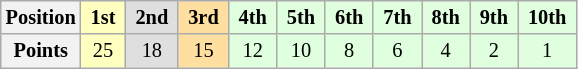<table class="wikitable" style="font-size:85%; text-align:center">
<tr>
<th>Position</th>
<td style="background:#ffffbf;"> <strong>1st</strong> </td>
<td style="background:#dfdfdf;"> <strong>2nd</strong> </td>
<td style="background:#ffdf9f;"> <strong>3rd</strong> </td>
<td style="background:#dfffdf;"> <strong>4th</strong> </td>
<td style="background:#dfffdf;"> <strong>5th</strong> </td>
<td style="background:#dfffdf;"> <strong>6th</strong> </td>
<td style="background:#dfffdf;"> <strong>7th</strong> </td>
<td style="background:#dfffdf;"> <strong>8th</strong> </td>
<td style="background:#dfffdf;"> <strong>9th</strong> </td>
<td style="background:#dfffdf;"> <strong>10th</strong> </td>
</tr>
<tr>
<th>Points</th>
<td style="background:#ffffbf;">25</td>
<td style="background:#dfdfdf;">18</td>
<td style="background:#ffdf9f;">15</td>
<td style="background:#dfffdf;">12</td>
<td style="background:#dfffdf;">10</td>
<td style="background:#dfffdf;">8</td>
<td style="background:#dfffdf;">6</td>
<td style="background:#dfffdf;">4</td>
<td style="background:#dfffdf;">2</td>
<td style="background:#dfffdf;">1</td>
</tr>
</table>
